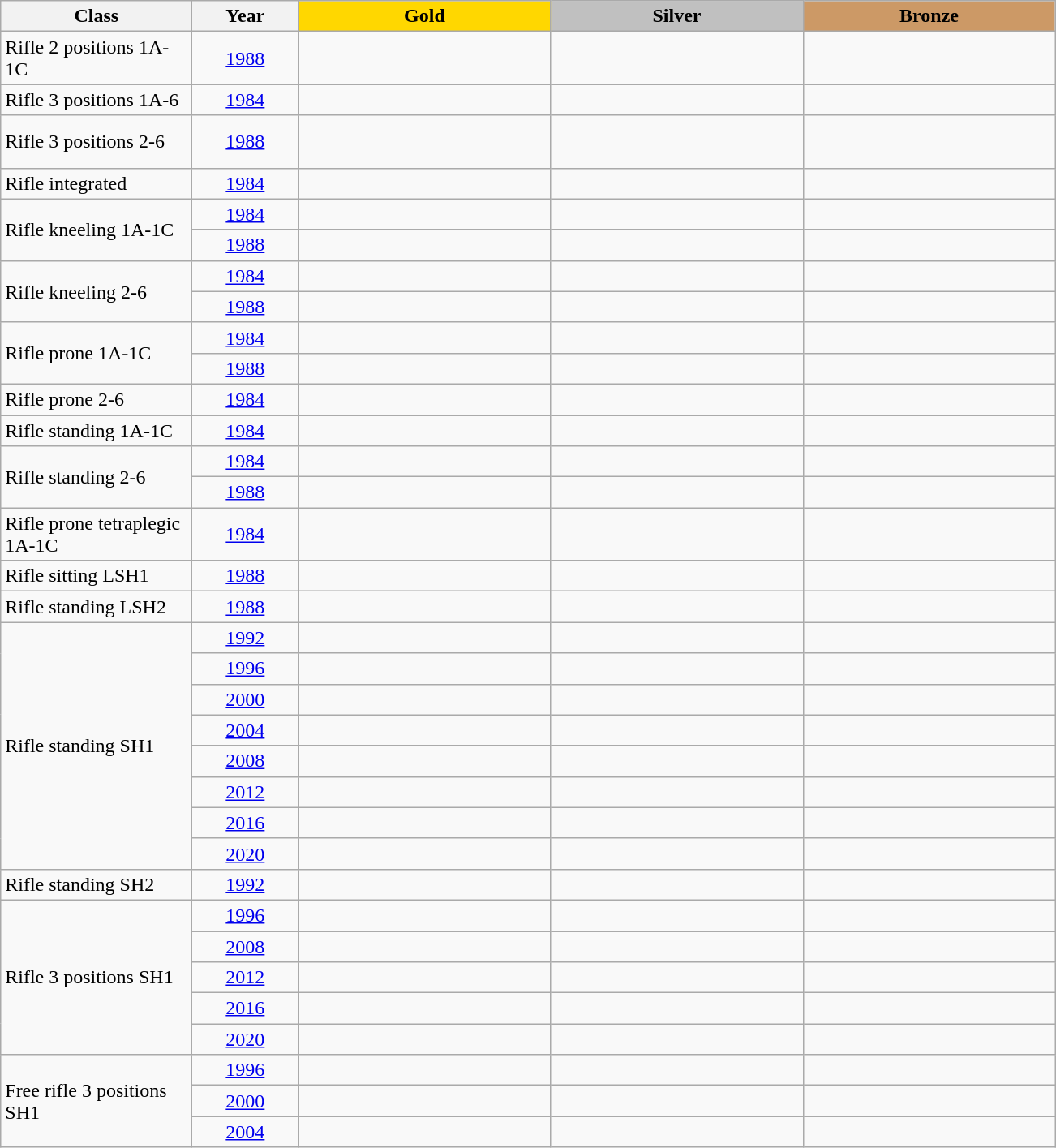<table class="wikitable">
<tr>
<th width=150>Class</th>
<th width=80>Year</th>
<td align=center width=200 bgcolor=gold><strong>Gold</strong></td>
<td align=center width=200 bgcolor=silver><strong>Silver</strong></td>
<td align=center width=200 bgcolor=cc9966><strong>Bronze</strong></td>
</tr>
<tr>
<td>Rifle 2 positions 1A-1C</td>
<td align=center><a href='#'>1988</a></td>
<td></td>
<td></td>
<td></td>
</tr>
<tr>
<td>Rifle 3 positions 1A-6</td>
<td align=center><a href='#'>1984</a></td>
<td></td>
<td></td>
<td></td>
</tr>
<tr>
<td>Rifle 3 positions 2-6</td>
<td align=center><a href='#'>1988</a></td>
<td></td>
<td></td>
<td><br><br></td>
</tr>
<tr>
<td>Rifle integrated</td>
<td align=center><a href='#'>1984</a></td>
<td></td>
<td></td>
<td></td>
</tr>
<tr>
<td rowspan=2>Rifle kneeling 1A-1C</td>
<td align=center><a href='#'>1984</a></td>
<td></td>
<td></td>
<td></td>
</tr>
<tr>
<td align=center><a href='#'>1988</a></td>
<td></td>
<td></td>
<td></td>
</tr>
<tr>
<td rowspan=2>Rifle kneeling 2-6</td>
<td align=center><a href='#'>1984</a></td>
<td></td>
<td></td>
<td></td>
</tr>
<tr>
<td align=center><a href='#'>1988</a></td>
<td></td>
<td></td>
<td></td>
</tr>
<tr>
<td rowspan=2>Rifle prone 1A-1C</td>
<td align=center><a href='#'>1984</a></td>
<td></td>
<td></td>
<td></td>
</tr>
<tr>
<td align=center><a href='#'>1988</a></td>
<td></td>
<td></td>
<td></td>
</tr>
<tr>
<td>Rifle prone 2-6</td>
<td align=center><a href='#'>1984</a></td>
<td></td>
<td></td>
<td></td>
</tr>
<tr>
<td>Rifle standing 1A-1C</td>
<td align=center><a href='#'>1984</a></td>
<td></td>
<td></td>
<td></td>
</tr>
<tr>
<td rowspan=2>Rifle standing 2-6</td>
<td align=center><a href='#'>1984</a></td>
<td></td>
<td></td>
<td></td>
</tr>
<tr>
<td align=center><a href='#'>1988</a></td>
<td></td>
<td></td>
<td></td>
</tr>
<tr>
<td>Rifle prone tetraplegic 1A-1C</td>
<td align=center><a href='#'>1984</a></td>
<td></td>
<td></td>
<td></td>
</tr>
<tr>
<td>Rifle sitting LSH1</td>
<td align=center><a href='#'>1988</a></td>
<td></td>
<td></td>
<td></td>
</tr>
<tr>
<td>Rifle standing LSH2</td>
<td align=center><a href='#'>1988</a></td>
<td></td>
<td></td>
<td></td>
</tr>
<tr>
<td rowspan=8>Rifle standing SH1</td>
<td align=center><a href='#'>1992</a></td>
<td></td>
<td></td>
<td></td>
</tr>
<tr>
<td align=center><a href='#'>1996</a></td>
<td></td>
<td></td>
<td></td>
</tr>
<tr>
<td align=center><a href='#'>2000</a></td>
<td></td>
<td></td>
<td></td>
</tr>
<tr>
<td align=center><a href='#'>2004</a></td>
<td></td>
<td></td>
<td></td>
</tr>
<tr>
<td align=center><a href='#'>2008</a></td>
<td></td>
<td></td>
<td></td>
</tr>
<tr>
<td align=center><a href='#'>2012</a></td>
<td></td>
<td></td>
<td></td>
</tr>
<tr>
<td align=center><a href='#'>2016</a></td>
<td></td>
<td></td>
<td></td>
</tr>
<tr>
<td align=center><a href='#'>2020</a></td>
<td></td>
<td></td>
<td></td>
</tr>
<tr>
<td>Rifle standing SH2</td>
<td align=center><a href='#'>1992</a></td>
<td></td>
<td></td>
<td></td>
</tr>
<tr>
<td rowspan=5>Rifle 3 positions SH1</td>
<td align=center><a href='#'>1996</a></td>
<td></td>
<td></td>
<td></td>
</tr>
<tr>
<td align=center><a href='#'>2008</a></td>
<td></td>
<td></td>
<td></td>
</tr>
<tr>
<td align=center><a href='#'>2012</a></td>
<td></td>
<td></td>
<td></td>
</tr>
<tr>
<td align=center><a href='#'>2016</a></td>
<td></td>
<td></td>
<td></td>
</tr>
<tr>
<td align=center><a href='#'>2020</a></td>
<td></td>
<td></td>
<td></td>
</tr>
<tr>
<td rowspan=3>Free rifle 3 positions SH1</td>
<td align=center><a href='#'>1996</a></td>
<td></td>
<td></td>
<td></td>
</tr>
<tr>
<td align=center><a href='#'>2000</a></td>
<td></td>
<td></td>
<td></td>
</tr>
<tr>
<td align=center><a href='#'>2004</a></td>
<td></td>
<td></td>
<td></td>
</tr>
</table>
